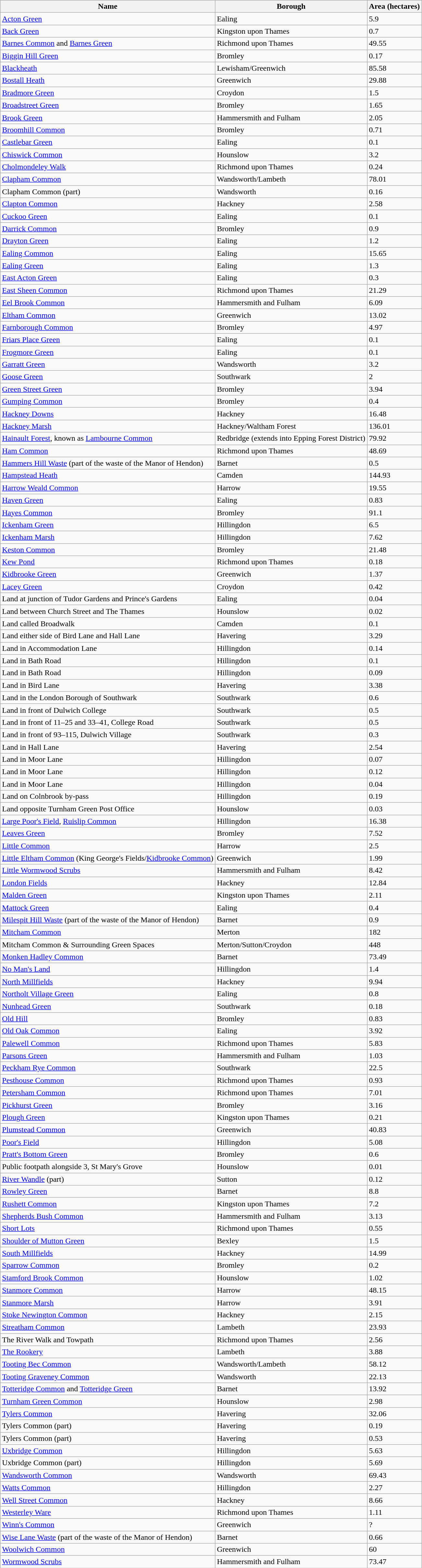<table class="wikitable sortable">
<tr>
<th>Name</th>
<th>Borough</th>
<th>Area (hectares)</th>
</tr>
<tr>
<td><a href='#'>Acton Green</a></td>
<td>Ealing</td>
<td>5.9</td>
</tr>
<tr>
<td><a href='#'>Back Green</a></td>
<td>Kingston upon Thames</td>
<td>0.7</td>
</tr>
<tr>
<td><a href='#'>Barnes Common</a> and <a href='#'>Barnes Green</a></td>
<td>Richmond upon Thames</td>
<td>49.55</td>
</tr>
<tr>
<td><a href='#'>Biggin Hill Green</a></td>
<td>Bromley</td>
<td>0.17</td>
</tr>
<tr>
<td><a href='#'>Blackheath</a></td>
<td>Lewisham/Greenwich</td>
<td>85.58</td>
</tr>
<tr>
<td><a href='#'>Bostall Heath</a></td>
<td>Greenwich</td>
<td>29.88</td>
</tr>
<tr>
<td><a href='#'>Bradmore Green</a></td>
<td>Croydon</td>
<td>1.5</td>
</tr>
<tr>
<td><a href='#'>Broadstreet Green</a></td>
<td>Bromley</td>
<td>1.65</td>
</tr>
<tr>
<td><a href='#'>Brook Green</a></td>
<td>Hammersmith and Fulham</td>
<td>2.05</td>
</tr>
<tr>
<td><a href='#'>Broomhill Common</a></td>
<td>Bromley</td>
<td>0.71</td>
</tr>
<tr>
<td><a href='#'>Castlebar Green</a></td>
<td>Ealing</td>
<td>0.1</td>
</tr>
<tr>
<td><a href='#'>Chiswick Common</a></td>
<td>Hounslow</td>
<td>3.2</td>
</tr>
<tr>
<td><a href='#'>Cholmondeley Walk</a></td>
<td>Richmond upon Thames</td>
<td>0.24</td>
</tr>
<tr>
<td><a href='#'>Clapham Common</a></td>
<td>Wandsworth/Lambeth</td>
<td>78.01</td>
</tr>
<tr>
<td>Clapham Common (part)</td>
<td>Wandsworth</td>
<td>0.16</td>
</tr>
<tr>
<td><a href='#'>Clapton Common</a></td>
<td>Hackney</td>
<td>2.58</td>
</tr>
<tr>
<td><a href='#'>Cuckoo Green</a></td>
<td>Ealing</td>
<td>0.1</td>
</tr>
<tr>
<td><a href='#'>Darrick Common</a></td>
<td>Bromley</td>
<td>0.9</td>
</tr>
<tr>
<td><a href='#'>Drayton Green</a></td>
<td>Ealing</td>
<td>1.2</td>
</tr>
<tr>
<td><a href='#'>Ealing Common</a></td>
<td>Ealing</td>
<td>15.65</td>
</tr>
<tr>
<td><a href='#'>Ealing Green</a></td>
<td>Ealing</td>
<td>1.3</td>
</tr>
<tr>
<td><a href='#'>East Acton Green</a></td>
<td>Ealing</td>
<td>0.3</td>
</tr>
<tr>
<td><a href='#'>East Sheen Common</a></td>
<td>Richmond upon Thames</td>
<td>21.29</td>
</tr>
<tr>
<td><a href='#'>Eel Brook Common</a></td>
<td>Hammersmith and Fulham</td>
<td>6.09</td>
</tr>
<tr>
<td><a href='#'>Eltham Common</a></td>
<td>Greenwich</td>
<td>13.02</td>
</tr>
<tr>
<td><a href='#'>Farnborough Common</a></td>
<td>Bromley</td>
<td>4.97</td>
</tr>
<tr>
<td><a href='#'>Friars Place Green</a></td>
<td>Ealing</td>
<td>0.1</td>
</tr>
<tr>
<td><a href='#'>Frogmore Green</a></td>
<td>Ealing</td>
<td>0.1</td>
</tr>
<tr>
<td><a href='#'>Garratt Green</a></td>
<td>Wandsworth</td>
<td>3.2</td>
</tr>
<tr>
<td><a href='#'>Goose Green</a></td>
<td>Southwark</td>
<td>2</td>
</tr>
<tr>
<td><a href='#'>Green Street Green</a></td>
<td>Bromley</td>
<td>3.94</td>
</tr>
<tr>
<td><a href='#'>Gumping Common</a></td>
<td>Bromley</td>
<td>0.4</td>
</tr>
<tr>
<td><a href='#'>Hackney Downs</a></td>
<td>Hackney</td>
<td>16.48</td>
</tr>
<tr>
<td><a href='#'>Hackney Marsh</a></td>
<td>Hackney/Waltham Forest</td>
<td>136.01</td>
</tr>
<tr>
<td><a href='#'>Hainault Forest</a>, known as <a href='#'>Lambourne Common</a></td>
<td>Redbridge (extends into Epping Forest District)</td>
<td>79.92</td>
</tr>
<tr>
<td><a href='#'>Ham Common</a></td>
<td>Richmond upon Thames</td>
<td>48.69</td>
</tr>
<tr>
<td><a href='#'>Hammers Hill Waste</a> (part of the waste of the Manor of Hendon)</td>
<td>Barnet</td>
<td>0.5</td>
</tr>
<tr>
<td><a href='#'>Hampstead Heath</a></td>
<td>Camden</td>
<td>144.93</td>
</tr>
<tr>
<td><a href='#'>Harrow Weald Common</a></td>
<td>Harrow</td>
<td>19.55</td>
</tr>
<tr>
<td><a href='#'>Haven Green</a></td>
<td>Ealing</td>
<td>0.83</td>
</tr>
<tr>
<td><a href='#'>Hayes Common</a></td>
<td>Bromley</td>
<td>91.1</td>
</tr>
<tr>
<td><a href='#'>Ickenham Green</a></td>
<td>Hillingdon</td>
<td>6.5</td>
</tr>
<tr>
<td><a href='#'>Ickenham Marsh</a></td>
<td>Hillingdon</td>
<td>7.62</td>
</tr>
<tr>
<td><a href='#'>Keston Common</a></td>
<td>Bromley</td>
<td>21.48</td>
</tr>
<tr>
<td><a href='#'>Kew Pond</a></td>
<td>Richmond upon Thames</td>
<td>0.18</td>
</tr>
<tr>
<td><a href='#'>Kidbrooke Green</a></td>
<td>Greenwich</td>
<td>1.37</td>
</tr>
<tr>
<td><a href='#'>Lacey Green</a></td>
<td>Croydon</td>
<td>0.42</td>
</tr>
<tr>
<td>Land at junction of Tudor Gardens and Prince's Gardens</td>
<td>Ealing</td>
<td>0.04</td>
</tr>
<tr>
<td>Land between Church Street and The Thames</td>
<td>Hounslow</td>
<td>0.02</td>
</tr>
<tr>
<td>Land called Broadwalk</td>
<td>Camden</td>
<td>0.1</td>
</tr>
<tr>
<td>Land either side of Bird Lane and Hall Lane</td>
<td>Havering</td>
<td>3.29</td>
</tr>
<tr>
<td>Land in Accommodation Lane</td>
<td>Hillingdon</td>
<td>0.14</td>
</tr>
<tr>
<td>Land in Bath Road</td>
<td>Hillingdon</td>
<td>0.1</td>
</tr>
<tr>
<td>Land in Bath Road</td>
<td>Hillingdon</td>
<td>0.09</td>
</tr>
<tr>
<td>Land in Bird Lane</td>
<td>Havering</td>
<td>3.38</td>
</tr>
<tr>
<td>Land in the London Borough of Southwark</td>
<td>Southwark</td>
<td>0.6</td>
</tr>
<tr>
<td>Land in front of Dulwich College</td>
<td>Southwark</td>
<td>0.5</td>
</tr>
<tr>
<td>Land in front of 11–25 and 33–41, College Road</td>
<td>Southwark</td>
<td>0.5</td>
</tr>
<tr>
<td>Land in front of 93–115, Dulwich Village</td>
<td>Southwark</td>
<td>0.3</td>
</tr>
<tr>
<td>Land in Hall Lane</td>
<td>Havering</td>
<td>2.54</td>
</tr>
<tr>
<td>Land in Moor Lane</td>
<td>Hillingdon</td>
<td>0.07</td>
</tr>
<tr>
<td>Land in Moor Lane</td>
<td>Hillingdon</td>
<td>0.12</td>
</tr>
<tr>
<td>Land in Moor Lane</td>
<td>Hillingdon</td>
<td>0.04</td>
</tr>
<tr>
<td>Land on Colnbrook by-pass</td>
<td>Hillingdon</td>
<td>0.19</td>
</tr>
<tr>
<td>Land opposite Turnham Green Post Office</td>
<td>Hounslow</td>
<td>0.03</td>
</tr>
<tr>
<td><a href='#'>Large Poor's Field</a>, <a href='#'>Ruislip Common</a></td>
<td>Hillingdon</td>
<td>16.38</td>
</tr>
<tr>
<td><a href='#'>Leaves Green</a></td>
<td>Bromley</td>
<td>7.52</td>
</tr>
<tr>
<td><a href='#'>Little Common</a></td>
<td>Harrow</td>
<td>2.5</td>
</tr>
<tr>
<td><a href='#'>Little Eltham Common</a> (King George's Fields/<a href='#'>Kidbrooke Common</a>)</td>
<td>Greenwich</td>
<td>1.99</td>
</tr>
<tr>
<td><a href='#'>Little Wormwood Scrubs</a></td>
<td>Hammersmith and Fulham</td>
<td>8.42</td>
</tr>
<tr>
<td><a href='#'>London Fields</a></td>
<td>Hackney</td>
<td>12.84</td>
</tr>
<tr>
<td><a href='#'>Malden Green</a></td>
<td>Kingston upon Thames</td>
<td>2.11</td>
</tr>
<tr>
<td><a href='#'>Mattock Green</a></td>
<td>Ealing</td>
<td>0.4</td>
</tr>
<tr>
<td><a href='#'>Milespit Hill Waste</a> (part of the waste of the Manor of Hendon)</td>
<td>Barnet</td>
<td>0.9</td>
</tr>
<tr>
<td><a href='#'>Mitcham Common</a></td>
<td>Merton</td>
<td>182</td>
</tr>
<tr>
<td>Mitcham Common & Surrounding Green Spaces</td>
<td>Merton/Sutton/Croydon</td>
<td>448</td>
</tr>
<tr>
<td><a href='#'>Monken Hadley Common</a></td>
<td>Barnet</td>
<td>73.49</td>
</tr>
<tr>
<td><a href='#'>No Man's Land</a></td>
<td>Hillingdon</td>
<td>1.4</td>
</tr>
<tr>
<td><a href='#'>North Millfields</a></td>
<td>Hackney</td>
<td>9.94</td>
</tr>
<tr>
<td><a href='#'>Northolt Village Green</a></td>
<td>Ealing</td>
<td>0.8</td>
</tr>
<tr>
<td><a href='#'>Nunhead Green</a></td>
<td>Southwark</td>
<td>0.18</td>
</tr>
<tr>
<td><a href='#'>Old Hill</a></td>
<td>Bromley</td>
<td>0.83</td>
</tr>
<tr>
<td><a href='#'>Old Oak Common</a></td>
<td>Ealing</td>
<td>3.92</td>
</tr>
<tr>
<td><a href='#'>Palewell Common</a></td>
<td>Richmond upon Thames</td>
<td>5.83</td>
</tr>
<tr>
<td><a href='#'>Parsons Green</a></td>
<td>Hammersmith and Fulham</td>
<td>1.03</td>
</tr>
<tr>
<td><a href='#'>Peckham Rye Common</a></td>
<td>Southwark</td>
<td>22.5</td>
</tr>
<tr>
<td><a href='#'>Pesthouse Common</a></td>
<td>Richmond upon Thames</td>
<td>0.93</td>
</tr>
<tr>
<td><a href='#'>Petersham Common</a></td>
<td>Richmond upon Thames</td>
<td>7.01</td>
</tr>
<tr>
<td><a href='#'>Pickhurst Green</a></td>
<td>Bromley</td>
<td>3.16</td>
</tr>
<tr>
<td><a href='#'>Plough Green</a></td>
<td>Kingston upon Thames</td>
<td>0.21</td>
</tr>
<tr>
<td><a href='#'>Plumstead Common</a></td>
<td>Greenwich</td>
<td>40.83</td>
</tr>
<tr>
<td><a href='#'>Poor's Field</a></td>
<td>Hillingdon</td>
<td>5.08</td>
</tr>
<tr>
<td><a href='#'>Pratt's Bottom Green</a></td>
<td>Bromley</td>
<td>0.6</td>
</tr>
<tr>
<td>Public footpath alongside 3, St Mary's Grove</td>
<td>Hounslow</td>
<td>0.01</td>
</tr>
<tr>
<td><a href='#'>River Wandle</a> (part)</td>
<td>Sutton</td>
<td>0.12</td>
</tr>
<tr>
<td><a href='#'>Rowley Green</a></td>
<td>Barnet</td>
<td>8.8</td>
</tr>
<tr>
<td><a href='#'>Rushett Common</a></td>
<td>Kingston upon Thames</td>
<td>7.2</td>
</tr>
<tr>
<td><a href='#'>Shepherds Bush Common</a></td>
<td>Hammersmith and Fulham</td>
<td>3.13</td>
</tr>
<tr>
<td><a href='#'>Short Lots</a></td>
<td>Richmond upon Thames</td>
<td>0.55</td>
</tr>
<tr>
<td><a href='#'>Shoulder of Mutton Green</a></td>
<td>Bexley</td>
<td>1.5</td>
</tr>
<tr>
<td><a href='#'>South Millfields</a></td>
<td>Hackney</td>
<td>14.99</td>
</tr>
<tr>
<td><a href='#'>Sparrow Common</a></td>
<td>Bromley</td>
<td>0.2</td>
</tr>
<tr>
<td><a href='#'>Stamford Brook Common</a></td>
<td>Hounslow</td>
<td>1.02</td>
</tr>
<tr>
<td><a href='#'>Stanmore Common</a></td>
<td>Harrow</td>
<td>48.15</td>
</tr>
<tr>
<td><a href='#'>Stanmore Marsh</a></td>
<td>Harrow</td>
<td>3.91</td>
</tr>
<tr>
<td><a href='#'>Stoke Newington Common</a></td>
<td>Hackney</td>
<td>2.15</td>
</tr>
<tr>
<td><a href='#'>Streatham Common</a></td>
<td>Lambeth</td>
<td>23.93</td>
</tr>
<tr>
<td>The River Walk and Towpath</td>
<td>Richmond upon Thames</td>
<td>2.56</td>
</tr>
<tr>
<td><a href='#'>The Rookery</a></td>
<td>Lambeth</td>
<td>3.88</td>
</tr>
<tr>
<td><a href='#'>Tooting Bec Common</a></td>
<td>Wandsworth/Lambeth</td>
<td>58.12</td>
</tr>
<tr>
<td><a href='#'>Tooting Graveney Common</a></td>
<td>Wandsworth</td>
<td>22.13</td>
</tr>
<tr>
<td><a href='#'>Totteridge Common</a> and <a href='#'>Totteridge Green</a></td>
<td>Barnet</td>
<td>13.92</td>
</tr>
<tr>
<td><a href='#'>Turnham Green Common</a></td>
<td>Hounslow</td>
<td>2.98</td>
</tr>
<tr>
<td><a href='#'>Tylers Common</a></td>
<td>Havering</td>
<td>32.06</td>
</tr>
<tr>
<td>Tylers Common (part)</td>
<td>Havering</td>
<td>0.19</td>
</tr>
<tr>
<td>Tylers Common (part)</td>
<td>Havering</td>
<td>0.53</td>
</tr>
<tr>
<td><a href='#'>Uxbridge Common</a></td>
<td>Hillingdon</td>
<td>5.63</td>
</tr>
<tr>
<td>Uxbridge Common (part)</td>
<td>Hillingdon</td>
<td>5.69</td>
</tr>
<tr>
<td><a href='#'>Wandsworth Common</a></td>
<td>Wandsworth</td>
<td>69.43</td>
</tr>
<tr>
<td><a href='#'>Watts Common</a></td>
<td>Hillingdon</td>
<td>2.27</td>
</tr>
<tr>
<td><a href='#'>Well Street Common</a></td>
<td>Hackney</td>
<td>8.66</td>
</tr>
<tr>
<td><a href='#'>Westerley Ware</a></td>
<td>Richmond upon Thames</td>
<td>1.11</td>
</tr>
<tr>
<td><a href='#'>Winn's Common</a></td>
<td>Greenwich</td>
<td>?</td>
</tr>
<tr>
<td><a href='#'>Wise Lane Waste</a> (part of the waste of the Manor of Hendon)</td>
<td>Barnet</td>
<td>0.66</td>
</tr>
<tr>
<td><a href='#'>Woolwich Common</a></td>
<td>Greenwich</td>
<td>60</td>
</tr>
<tr>
<td><a href='#'>Wormwood Scrubs</a></td>
<td>Hammersmith and Fulham</td>
<td>73.47</td>
</tr>
</table>
